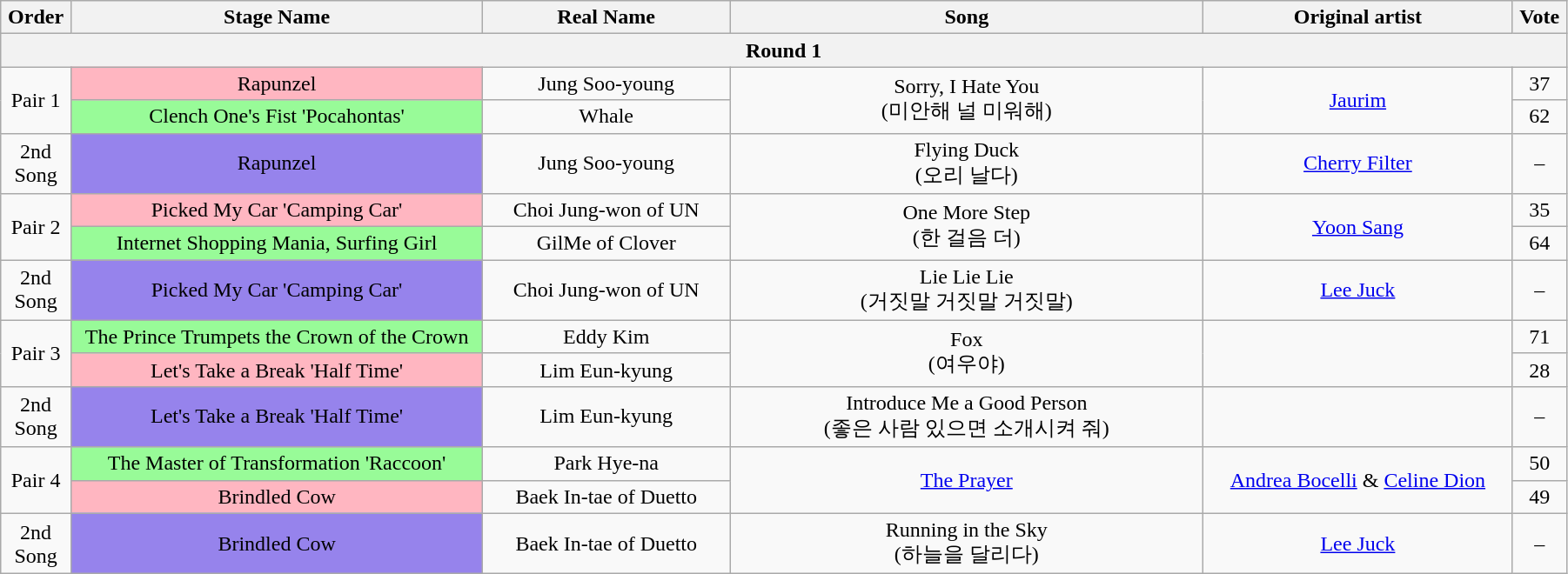<table class="wikitable" style="text-align:center; width:95%;">
<tr>
<th style="width:1%;">Order</th>
<th style="width:20%;">Stage Name</th>
<th style="width:12%;">Real Name</th>
<th style="width:23%;">Song</th>
<th style="width:15%;">Original artist</th>
<th style="width:1%;">Vote</th>
</tr>
<tr>
<th colspan=6>Round 1</th>
</tr>
<tr>
<td rowspan=2>Pair 1</td>
<td bgcolor="lightpink">Rapunzel</td>
<td>Jung Soo-young</td>
<td rowspan=2>Sorry, I Hate You<br>(미안해 널 미워해)</td>
<td rowspan=2><a href='#'>Jaurim</a></td>
<td>37</td>
</tr>
<tr>
<td bgcolor="palegreen">Clench One's Fist 'Pocahontas'</td>
<td>Whale</td>
<td>62</td>
</tr>
<tr>
<td>2nd Song</td>
<td bgcolor="#9683EC">Rapunzel</td>
<td>Jung Soo-young</td>
<td>Flying Duck<br>(오리 날다)</td>
<td><a href='#'>Cherry Filter</a></td>
<td>–</td>
</tr>
<tr>
<td rowspan=2>Pair 2</td>
<td bgcolor="lightpink">Picked My Car 'Camping Car'</td>
<td>Choi Jung-won of UN</td>
<td rowspan=2>One More Step<br>(한 걸음 더)</td>
<td rowspan=2><a href='#'>Yoon Sang</a></td>
<td>35</td>
</tr>
<tr>
<td bgcolor="palegreen">Internet Shopping Mania, Surfing Girl</td>
<td>GilMe of Clover</td>
<td>64</td>
</tr>
<tr>
<td>2nd Song</td>
<td bgcolor="#9683EC">Picked My Car 'Camping Car'</td>
<td>Choi Jung-won of UN</td>
<td>Lie Lie Lie<br>(거짓말 거짓말 거짓말)</td>
<td><a href='#'>Lee Juck</a></td>
<td>–</td>
</tr>
<tr>
<td rowspan=2>Pair 3</td>
<td bgcolor="palegreen">The Prince Trumpets the Crown of the Crown</td>
<td>Eddy Kim</td>
<td rowspan=2>Fox<br>(여우야)</td>
<td rowspan=2></td>
<td>71</td>
</tr>
<tr>
<td bgcolor="lightpink">Let's Take a Break 'Half Time'</td>
<td>Lim Eun-kyung</td>
<td>28</td>
</tr>
<tr>
<td>2nd Song</td>
<td bgcolor="#9683EC">Let's Take a Break 'Half Time'</td>
<td>Lim Eun-kyung</td>
<td>Introduce Me a Good Person<br>(좋은 사람 있으면 소개시켜 줘)</td>
<td></td>
<td>–</td>
</tr>
<tr>
<td rowspan=2>Pair 4</td>
<td bgcolor="palegreen">The Master of Transformation 'Raccoon'</td>
<td>Park Hye-na</td>
<td rowspan=2><a href='#'>The Prayer</a></td>
<td rowspan=2><a href='#'>Andrea Bocelli</a> & <a href='#'>Celine Dion</a></td>
<td>50</td>
</tr>
<tr>
<td bgcolor="lightpink">Brindled Cow</td>
<td>Baek In-tae of Duetto</td>
<td>49</td>
</tr>
<tr>
<td>2nd Song</td>
<td bgcolor="#9683EC">Brindled Cow</td>
<td>Baek In-tae of Duetto</td>
<td>Running in the Sky<br>(하늘을 달리다)</td>
<td><a href='#'>Lee Juck</a></td>
<td>–</td>
</tr>
</table>
